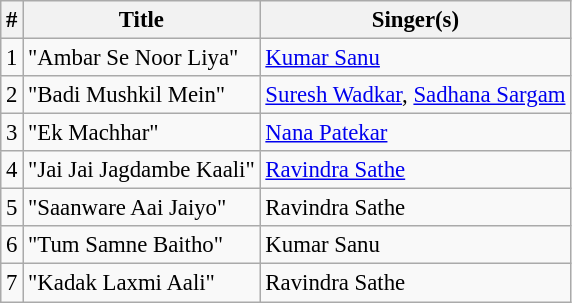<table class="wikitable" style="font-size:95%;">
<tr>
<th>#</th>
<th>Title</th>
<th>Singer(s)</th>
</tr>
<tr>
<td>1</td>
<td>"Ambar Se Noor Liya"</td>
<td><a href='#'>Kumar Sanu</a></td>
</tr>
<tr>
<td>2</td>
<td>"Badi Mushkil Mein"</td>
<td><a href='#'>Suresh Wadkar</a>, <a href='#'>Sadhana Sargam</a></td>
</tr>
<tr>
<td>3</td>
<td>"Ek Machhar"</td>
<td><a href='#'>Nana Patekar</a></td>
</tr>
<tr>
<td>4</td>
<td>"Jai Jai Jagdambe Kaali"</td>
<td><a href='#'>Ravindra Sathe</a></td>
</tr>
<tr>
<td>5</td>
<td>"Saanware Aai Jaiyo"</td>
<td>Ravindra Sathe</td>
</tr>
<tr>
<td>6</td>
<td>"Tum Samne Baitho"</td>
<td>Kumar Sanu</td>
</tr>
<tr>
<td>7</td>
<td>"Kadak Laxmi Aali"</td>
<td>Ravindra Sathe</td>
</tr>
</table>
